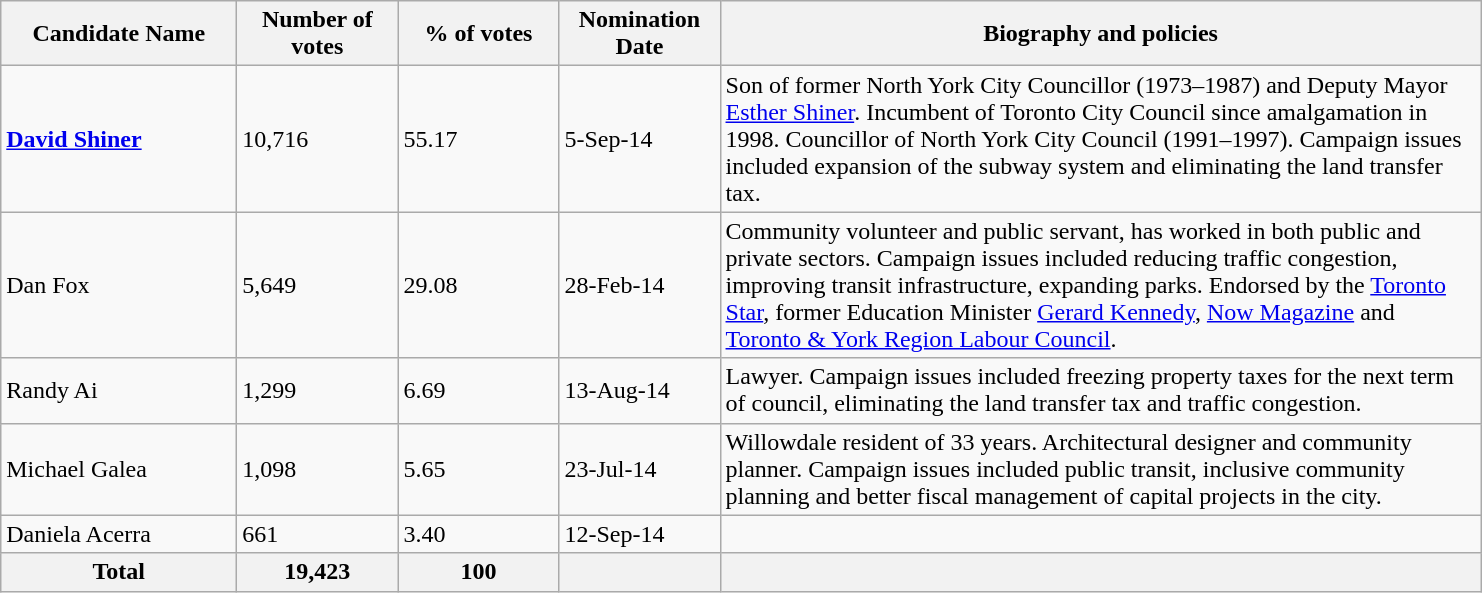<table class="wikitable">
<tr>
<th scope="col" style="width: 150px;">Candidate Name</th>
<th scope="col" style="width: 100px;">Number of votes</th>
<th scope="col" style="width: 100px;">% of votes</th>
<th scope="col" style="width: 100px;">Nomination Date</th>
<th scope="col" style="width: 500px;">Biography and policies</th>
</tr>
<tr>
<td><strong><a href='#'>David Shiner</a></strong></td>
<td>10,716</td>
<td>55.17</td>
<td>5-Sep-14</td>
<td>Son of former North York City Councillor (1973–1987) and Deputy Mayor <a href='#'>Esther Shiner</a>. Incumbent of Toronto City Council since amalgamation in 1998. Councillor of North York City Council (1991–1997). Campaign issues included expansion of the subway system and eliminating the land transfer tax.</td>
</tr>
<tr>
<td>Dan Fox</td>
<td>5,649</td>
<td>29.08</td>
<td>28-Feb-14</td>
<td>Community volunteer and public servant, has worked in both public and private sectors. Campaign issues included reducing traffic congestion, improving transit infrastructure, expanding parks. Endorsed by the <a href='#'>Toronto Star</a>, former Education Minister <a href='#'>Gerard Kennedy</a>, <a href='#'>Now Magazine</a> and <a href='#'>Toronto & York Region Labour Council</a>.</td>
</tr>
<tr>
<td>Randy Ai</td>
<td>1,299</td>
<td>6.69</td>
<td>13-Aug-14</td>
<td>Lawyer. Campaign issues included freezing property taxes for the next term of council, eliminating the land transfer tax and traffic congestion.</td>
</tr>
<tr>
<td>Michael Galea</td>
<td>1,098</td>
<td>5.65</td>
<td>23-Jul-14</td>
<td>Willowdale resident of 33 years. Architectural designer and community planner. Campaign issues included public transit, inclusive community planning and better fiscal management of capital projects in the city.</td>
</tr>
<tr>
<td>Daniela Acerra</td>
<td>661</td>
<td>3.40</td>
<td>12-Sep-14</td>
<td></td>
</tr>
<tr>
<th>Total</th>
<th>19,423</th>
<th>100</th>
<th></th>
<th></th>
</tr>
</table>
